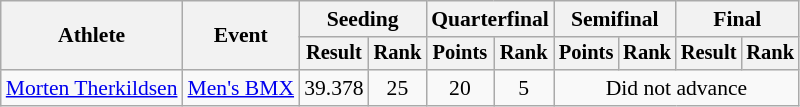<table class="wikitable" style="font-size:90%">
<tr>
<th rowspan="2">Athlete</th>
<th rowspan="2">Event</th>
<th colspan="2">Seeding</th>
<th colspan="2">Quarterfinal</th>
<th colspan="2">Semifinal</th>
<th colspan="2">Final</th>
</tr>
<tr style="font-size:95%">
<th>Result</th>
<th>Rank</th>
<th>Points</th>
<th>Rank</th>
<th>Points</th>
<th>Rank</th>
<th>Result</th>
<th>Rank</th>
</tr>
<tr align=center>
<td align=left><a href='#'>Morten Therkildsen</a></td>
<td align=left><a href='#'>Men's BMX</a></td>
<td>39.378</td>
<td>25</td>
<td>20</td>
<td>5</td>
<td colspan=4>Did not advance</td>
</tr>
</table>
